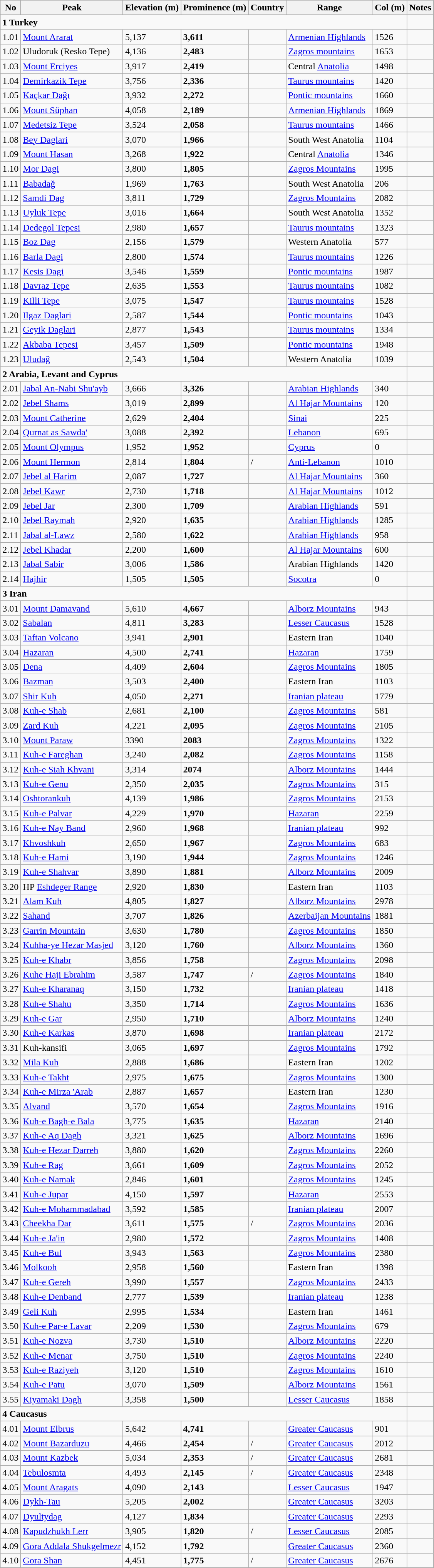<table class="wikitable sortable">
<tr>
<th data-sort-type="number">No</th>
<th>Peak</th>
<th data-sort-type="number">Elevation (m)</th>
<th data-sort-type="number">Prominence (m)</th>
<th>Country</th>
<th>Range</th>
<th data-sort-type="number">Col (m)</th>
<th>Notes</th>
</tr>
<tr>
<td colspan=7><strong>1 Turkey</strong></td>
<td></td>
</tr>
<tr>
<td>1.01</td>
<td><a href='#'>Mount Ararat</a></td>
<td>5,137</td>
<td><strong>3,611</strong></td>
<td></td>
<td><a href='#'>Armenian Highlands</a></td>
<td>1526</td>
<td></td>
</tr>
<tr>
<td>1.02</td>
<td>Uludoruk (Resko Tepe)</td>
<td>4,136</td>
<td><strong>2,483</strong></td>
<td></td>
<td><a href='#'>Zagros mountains</a></td>
<td>1653</td>
<td></td>
</tr>
<tr>
<td>1.03</td>
<td><a href='#'>Mount Erciyes</a></td>
<td>3,917</td>
<td><strong>2,419</strong></td>
<td></td>
<td>Central <a href='#'>Anatolia</a></td>
<td>1498</td>
<td></td>
</tr>
<tr>
<td>1.04</td>
<td><a href='#'>Demirkazik Tepe</a></td>
<td>3,756</td>
<td><strong>2,336</strong></td>
<td></td>
<td><a href='#'>Taurus mountains</a></td>
<td>1420</td>
<td></td>
</tr>
<tr>
<td>1.05</td>
<td><a href='#'>Kaçkar Dağı</a></td>
<td>3,932</td>
<td><strong>2,272</strong></td>
<td></td>
<td><a href='#'>Pontic mountains</a></td>
<td>1660</td>
<td></td>
</tr>
<tr>
<td>1.06</td>
<td><a href='#'>Mount Süphan</a></td>
<td>4,058</td>
<td><strong>2,189</strong></td>
<td></td>
<td><a href='#'>Armenian Highlands</a></td>
<td>1869</td>
<td></td>
</tr>
<tr>
<td>1.07</td>
<td><a href='#'>Medetsiz Tepe</a></td>
<td>3,524</td>
<td><strong>2,058</strong></td>
<td></td>
<td><a href='#'>Taurus mountains</a></td>
<td>1466</td>
<td></td>
</tr>
<tr>
<td>1.08</td>
<td><a href='#'>Bey Daglari</a></td>
<td>3,070</td>
<td><strong>1,966</strong></td>
<td></td>
<td>South West Anatolia</td>
<td>1104</td>
<td></td>
</tr>
<tr>
<td>1.09</td>
<td><a href='#'>Mount Hasan</a></td>
<td>3,268</td>
<td><strong>1,922</strong></td>
<td></td>
<td>Central <a href='#'>Anatolia</a></td>
<td>1346</td>
<td></td>
</tr>
<tr>
<td>1.10</td>
<td><a href='#'>Mor Dagi</a></td>
<td>3,800</td>
<td><strong>1,805</strong></td>
<td></td>
<td><a href='#'>Zagros Mountains</a></td>
<td>1995</td>
<td></td>
</tr>
<tr>
<td>1.11</td>
<td><a href='#'>Babadağ</a></td>
<td>1,969</td>
<td><strong>1,763</strong></td>
<td></td>
<td>South West Anatolia</td>
<td>206</td>
<td></td>
</tr>
<tr>
<td>1.12</td>
<td><a href='#'>Samdi Dag</a></td>
<td>3,811</td>
<td><strong>1,729</strong></td>
<td></td>
<td><a href='#'>Zagros Mountains</a></td>
<td>2082</td>
<td></td>
</tr>
<tr>
<td>1.13</td>
<td><a href='#'>Uyluk Tepe</a></td>
<td>3,016</td>
<td><strong>1,664</strong></td>
<td></td>
<td>South West Anatolia</td>
<td>1352</td>
<td></td>
</tr>
<tr>
<td>1.14</td>
<td><a href='#'>Dedegol Tepesi</a></td>
<td>2,980</td>
<td><strong>1,657</strong></td>
<td></td>
<td><a href='#'>Taurus mountains</a></td>
<td>1323</td>
<td></td>
</tr>
<tr>
<td>1.15</td>
<td><a href='#'>Boz Dag</a></td>
<td>2,156</td>
<td><strong>1,579</strong></td>
<td></td>
<td>Western Anatolia</td>
<td>577</td>
<td></td>
</tr>
<tr>
<td>1.16</td>
<td><a href='#'>Barla Dagi</a></td>
<td>2,800</td>
<td><strong>1,574</strong></td>
<td></td>
<td><a href='#'>Taurus mountains</a></td>
<td>1226</td>
<td></td>
</tr>
<tr>
<td>1.17</td>
<td><a href='#'>Kesis Dagi</a></td>
<td>3,546</td>
<td><strong>1,559</strong></td>
<td></td>
<td><a href='#'>Pontic mountains</a></td>
<td>1987</td>
<td></td>
</tr>
<tr>
<td>1.18</td>
<td><a href='#'>Davraz Tepe</a></td>
<td>2,635</td>
<td><strong>1,553</strong></td>
<td></td>
<td><a href='#'>Taurus mountains</a></td>
<td>1082</td>
<td></td>
</tr>
<tr>
<td>1.19</td>
<td><a href='#'>Killi Tepe</a></td>
<td>3,075</td>
<td><strong>1,547</strong></td>
<td></td>
<td><a href='#'>Taurus mountains</a></td>
<td>1528</td>
<td></td>
</tr>
<tr>
<td>1.20</td>
<td><a href='#'>Ilgaz Daglari</a></td>
<td>2,587</td>
<td><strong>1,544</strong></td>
<td></td>
<td><a href='#'>Pontic mountains</a></td>
<td>1043</td>
<td></td>
</tr>
<tr>
<td>1.21</td>
<td><a href='#'>Geyik Daglari</a></td>
<td>2,877</td>
<td><strong>1,543</strong></td>
<td></td>
<td><a href='#'>Taurus mountains</a></td>
<td>1334</td>
<td></td>
</tr>
<tr>
<td>1.22</td>
<td><a href='#'>Akbaba Tepesi</a></td>
<td>3,457</td>
<td><strong>1,509</strong></td>
<td></td>
<td><a href='#'>Pontic mountains</a></td>
<td>1948</td>
<td></td>
</tr>
<tr>
<td>1.23</td>
<td><a href='#'>Uludağ</a></td>
<td>2,543</td>
<td><strong>1,504</strong></td>
<td></td>
<td>Western Anatolia</td>
<td>1039</td>
<td></td>
</tr>
<tr>
<td colspan=7><strong>2 Arabia, Levant and Cyprus</strong></td>
<td></td>
</tr>
<tr>
<td>2.01</td>
<td><a href='#'>Jabal An-Nabi Shu'ayb</a></td>
<td>3,666</td>
<td><strong>3,326</strong></td>
<td></td>
<td><a href='#'>Arabian Highlands</a></td>
<td>340</td>
<td></td>
</tr>
<tr>
<td>2.02</td>
<td><a href='#'>Jebel Shams</a></td>
<td>3,019</td>
<td><strong>2,899</strong></td>
<td></td>
<td><a href='#'>Al Hajar Mountains</a></td>
<td>120</td>
<td></td>
</tr>
<tr>
<td>2.03</td>
<td><a href='#'>Mount Catherine</a></td>
<td>2,629</td>
<td><strong>2,404</strong></td>
<td></td>
<td><a href='#'>Sinai</a></td>
<td>225</td>
<td></td>
</tr>
<tr>
<td>2.04</td>
<td><a href='#'>Qurnat as Sawda'</a></td>
<td>3,088</td>
<td><strong>2,392</strong></td>
<td></td>
<td><a href='#'>Lebanon</a></td>
<td>695</td>
<td></td>
</tr>
<tr>
<td>2.05</td>
<td><a href='#'>Mount Olympus</a></td>
<td>1,952</td>
<td><strong>1,952</strong></td>
<td></td>
<td><a href='#'>Cyprus</a></td>
<td>0</td>
<td></td>
</tr>
<tr>
<td>2.06</td>
<td><a href='#'>Mount Hermon</a></td>
<td>2,814</td>
<td><strong>1,804</strong></td>
<td>/</td>
<td><a href='#'>Anti-Lebanon</a></td>
<td>1010</td>
<td></td>
</tr>
<tr>
<td>2.07</td>
<td><a href='#'>Jebel al Harim</a></td>
<td>2,087</td>
<td><strong>1,727</strong></td>
<td></td>
<td><a href='#'>Al Hajar Mountains</a></td>
<td>360</td>
<td></td>
</tr>
<tr>
<td>2.08</td>
<td><a href='#'>Jebel Kawr</a></td>
<td>2,730</td>
<td><strong>1,718</strong></td>
<td></td>
<td><a href='#'>Al Hajar Mountains</a></td>
<td>1012</td>
<td></td>
</tr>
<tr>
<td>2.09</td>
<td><a href='#'>Jebel Jar</a></td>
<td>2,300</td>
<td><strong>1,709</strong></td>
<td></td>
<td><a href='#'>Arabian Highlands</a></td>
<td>591</td>
<td></td>
</tr>
<tr>
<td>2.10</td>
<td><a href='#'>Jebel Raymah</a></td>
<td>2,920</td>
<td><strong>1,635</strong></td>
<td></td>
<td><a href='#'>Arabian Highlands</a></td>
<td>1285</td>
<td></td>
</tr>
<tr>
<td>2.11</td>
<td><a href='#'>Jabal al-Lawz</a></td>
<td>2,580</td>
<td><strong>1,622</strong></td>
<td></td>
<td><a href='#'>Arabian Highlands</a></td>
<td>958</td>
<td></td>
</tr>
<tr>
<td>2.12</td>
<td><a href='#'>Jebel Khadar</a></td>
<td>2,200</td>
<td><strong>1,600</strong></td>
<td></td>
<td><a href='#'>Al Hajar Mountains</a></td>
<td>600</td>
<td></td>
</tr>
<tr>
<td>2.13</td>
<td><a href='#'>Jabal Sabir</a></td>
<td>3,006</td>
<td><strong>1,586</strong></td>
<td></td>
<td>Arabian Highlands</td>
<td>1420</td>
<td></td>
</tr>
<tr>
<td>2.14</td>
<td><a href='#'>Hajhir</a></td>
<td>1,505</td>
<td><strong>1,505</strong></td>
<td></td>
<td><a href='#'>Socotra</a></td>
<td>0</td>
<td></td>
</tr>
<tr>
<td colspan=7><strong>3 Iran</strong></td>
<td></td>
</tr>
<tr>
<td>3.01</td>
<td><a href='#'>Mount Damavand</a></td>
<td>5,610</td>
<td><strong>4,667</strong></td>
<td></td>
<td><a href='#'>Alborz Mountains</a></td>
<td>943</td>
<td></td>
</tr>
<tr>
<td>3.02</td>
<td><a href='#'>Sabalan</a></td>
<td>4,811</td>
<td><strong>3,283</strong></td>
<td></td>
<td><a href='#'>Lesser Caucasus</a></td>
<td>1528</td>
<td></td>
</tr>
<tr>
<td>3.03</td>
<td><a href='#'>Taftan Volcano</a></td>
<td>3,941</td>
<td><strong>2,901</strong></td>
<td></td>
<td>Eastern Iran</td>
<td>1040</td>
<td></td>
</tr>
<tr>
<td>3.04</td>
<td><a href='#'>Hazaran</a></td>
<td>4,500</td>
<td><strong>2,741</strong></td>
<td></td>
<td><a href='#'>Hazaran</a></td>
<td>1759</td>
<td></td>
</tr>
<tr>
<td>3.05</td>
<td><a href='#'>Dena</a></td>
<td>4,409</td>
<td><strong>2,604</strong></td>
<td></td>
<td><a href='#'>Zagros Mountains</a></td>
<td>1805</td>
<td></td>
</tr>
<tr>
<td>3.06</td>
<td><a href='#'>Bazman</a></td>
<td>3,503</td>
<td><strong>2,400</strong></td>
<td></td>
<td>Eastern Iran</td>
<td>1103</td>
<td></td>
</tr>
<tr>
<td>3.07</td>
<td><a href='#'>Shir Kuh</a></td>
<td>4,050</td>
<td><strong>2,271</strong></td>
<td></td>
<td><a href='#'>Iranian plateau</a></td>
<td>1779</td>
<td></td>
</tr>
<tr>
<td>3.08</td>
<td><a href='#'>Kuh-e Shab</a></td>
<td>2,681</td>
<td><strong>2,100</strong></td>
<td></td>
<td><a href='#'>Zagros Mountains</a></td>
<td>581</td>
<td></td>
</tr>
<tr>
<td>3.09</td>
<td><a href='#'>Zard Kuh</a></td>
<td>4,221</td>
<td><strong>2,095</strong></td>
<td></td>
<td><a href='#'>Zagros Mountains</a></td>
<td>2105</td>
<td></td>
</tr>
<tr>
<td>3.10</td>
<td><a href='#'>Mount Paraw</a></td>
<td>3390</td>
<td><strong>2083</strong></td>
<td></td>
<td><a href='#'>Zagros Mountains</a></td>
<td>1322</td>
<td></td>
</tr>
<tr>
<td>3.11</td>
<td><a href='#'>Kuh-e Fareghan</a></td>
<td>3,240</td>
<td><strong>2,082</strong></td>
<td></td>
<td><a href='#'>Zagros Mountains</a></td>
<td>1158</td>
<td></td>
</tr>
<tr>
<td>3.12</td>
<td><a href='#'>Kuh-e Siah Khvani</a></td>
<td>3,314</td>
<td><strong>2074</strong></td>
<td></td>
<td><a href='#'>Alborz Mountains</a></td>
<td>1444</td>
<td></td>
</tr>
<tr>
<td>3.13</td>
<td><a href='#'>Kuh-e Genu</a></td>
<td>2,350</td>
<td><strong>2,035</strong></td>
<td></td>
<td><a href='#'>Zagros Mountains</a></td>
<td>315</td>
<td></td>
</tr>
<tr>
<td>3.14</td>
<td><a href='#'>Oshtorankuh</a></td>
<td>4,139</td>
<td><strong>1,986</strong></td>
<td></td>
<td><a href='#'>Zagros Mountains</a></td>
<td>2153</td>
<td></td>
</tr>
<tr>
<td>3.15</td>
<td><a href='#'>Kuh-e Palvar</a></td>
<td>4,229</td>
<td><strong>1,970</strong></td>
<td></td>
<td><a href='#'>Hazaran</a></td>
<td>2259</td>
<td></td>
</tr>
<tr>
<td>3.16</td>
<td><a href='#'>Kuh-e Nay Band</a></td>
<td>2,960</td>
<td><strong>1,968</strong></td>
<td></td>
<td><a href='#'>Iranian plateau</a></td>
<td>992</td>
<td></td>
</tr>
<tr>
<td>3.17</td>
<td><a href='#'>Khvoshkuh</a></td>
<td>2,650</td>
<td><strong>1,967</strong></td>
<td></td>
<td><a href='#'>Zagros Mountains</a></td>
<td>683</td>
<td></td>
</tr>
<tr>
<td>3.18</td>
<td><a href='#'>Kuh-e Hami</a></td>
<td>3,190</td>
<td><strong>1,944</strong></td>
<td></td>
<td><a href='#'>Zagros Mountains</a></td>
<td>1246</td>
<td></td>
</tr>
<tr>
<td>3.19</td>
<td><a href='#'>Kuh-e Shahvar</a></td>
<td>3,890</td>
<td><strong>1,881</strong></td>
<td></td>
<td><a href='#'>Alborz Mountains</a></td>
<td>2009</td>
<td></td>
</tr>
<tr>
<td>3.20</td>
<td>HP <a href='#'>Eshdeger Range</a></td>
<td>2,920</td>
<td><strong>1,830</strong></td>
<td></td>
<td>Eastern Iran</td>
<td>1103</td>
<td></td>
</tr>
<tr>
<td>3.21</td>
<td><a href='#'>Alam Kuh</a></td>
<td>4,805</td>
<td><strong>1,827</strong></td>
<td></td>
<td><a href='#'>Alborz Mountains</a></td>
<td>2978</td>
<td></td>
</tr>
<tr>
<td>3.22</td>
<td><a href='#'>Sahand</a></td>
<td>3,707</td>
<td><strong>1,826</strong></td>
<td></td>
<td><a href='#'>Azerbaijan Mountains</a></td>
<td>1881</td>
<td></td>
</tr>
<tr>
<td>3.23</td>
<td><a href='#'>Garrin Mountain</a></td>
<td>3,630</td>
<td><strong>1,780</strong></td>
<td></td>
<td><a href='#'>Zagros Mountains</a></td>
<td>1850</td>
<td></td>
</tr>
<tr>
<td>3.24</td>
<td><a href='#'>Kuhha-ye Hezar Masjed</a></td>
<td>3,120</td>
<td><strong>1,760</strong></td>
<td></td>
<td><a href='#'>Alborz Mountains</a></td>
<td>1360</td>
<td></td>
</tr>
<tr>
<td>3.25</td>
<td><a href='#'>Kuh-e Khabr</a></td>
<td>3,856</td>
<td><strong>1,758</strong></td>
<td></td>
<td><a href='#'>Zagros Mountains</a></td>
<td>2098</td>
<td></td>
</tr>
<tr>
<td>3.26</td>
<td><a href='#'>Kuhe Haji Ebrahim</a></td>
<td>3,587</td>
<td><strong>1,747</strong></td>
<td> / </td>
<td><a href='#'>Zagros Mountains</a></td>
<td>1840</td>
<td></td>
</tr>
<tr>
<td>3.27</td>
<td><a href='#'>Kuh-e Kharanaq</a></td>
<td>3,150</td>
<td><strong>1,732</strong></td>
<td></td>
<td><a href='#'>Iranian plateau</a></td>
<td>1418</td>
<td></td>
</tr>
<tr>
<td>3.28</td>
<td><a href='#'>Kuh-e Shahu</a></td>
<td>3,350</td>
<td><strong>1,714</strong></td>
<td></td>
<td><a href='#'>Zagros Mountains</a></td>
<td>1636</td>
<td></td>
</tr>
<tr>
<td>3.29</td>
<td><a href='#'>Kuh-e Gar</a></td>
<td>2,950</td>
<td><strong>1,710</strong></td>
<td></td>
<td><a href='#'>Alborz Mountains</a></td>
<td>1240</td>
<td></td>
</tr>
<tr>
<td>3.30</td>
<td><a href='#'>Kuh-e Karkas</a></td>
<td>3,870</td>
<td><strong>1,698</strong></td>
<td></td>
<td><a href='#'>Iranian plateau</a></td>
<td>2172</td>
<td></td>
</tr>
<tr>
<td>3.31</td>
<td>Kuh-kansifi</td>
<td>3,065</td>
<td><strong>1,697</strong></td>
<td></td>
<td><a href='#'>Zagros Mountains</a></td>
<td>1792</td>
<td></td>
</tr>
<tr>
<td>3.32</td>
<td><a href='#'>Mila Kuh</a></td>
<td>2,888</td>
<td><strong>1,686</strong></td>
<td></td>
<td>Eastern Iran</td>
<td>1202</td>
<td></td>
</tr>
<tr>
<td>3.33</td>
<td><a href='#'>Kuh-e Takht</a></td>
<td>2,975</td>
<td><strong>1,675</strong></td>
<td></td>
<td><a href='#'>Zagros Mountains</a></td>
<td>1300</td>
<td></td>
</tr>
<tr>
<td>3.34</td>
<td><a href='#'>Kuh-e Mirza 'Arab</a></td>
<td>2,887</td>
<td><strong>1,657</strong></td>
<td></td>
<td>Eastern Iran</td>
<td>1230</td>
<td></td>
</tr>
<tr>
<td>3.35</td>
<td><a href='#'>Alvand</a></td>
<td>3,570</td>
<td><strong>1,654</strong></td>
<td></td>
<td><a href='#'>Zagros Mountains</a></td>
<td>1916</td>
<td></td>
</tr>
<tr>
<td>3.36</td>
<td><a href='#'>Kuh-e Bagh-e Bala</a></td>
<td>3,775</td>
<td><strong>1,635</strong></td>
<td></td>
<td><a href='#'>Hazaran</a></td>
<td>2140</td>
<td></td>
</tr>
<tr>
<td>3.37</td>
<td><a href='#'>Kuh-e Aq Dagh</a></td>
<td>3,321</td>
<td><strong>1,625</strong></td>
<td></td>
<td><a href='#'>Alborz Mountains</a></td>
<td>1696</td>
<td></td>
</tr>
<tr>
<td>3.38</td>
<td><a href='#'>Kuh-e Hezar Darreh</a></td>
<td>3,880</td>
<td><strong>1,620</strong></td>
<td></td>
<td><a href='#'>Zagros Mountains</a></td>
<td>2260</td>
<td></td>
</tr>
<tr>
<td>3.39</td>
<td><a href='#'>Kuh-e Rag</a></td>
<td>3,661</td>
<td><strong>1,609</strong></td>
<td></td>
<td><a href='#'>Zagros Mountains</a></td>
<td>2052</td>
<td></td>
</tr>
<tr>
<td>3.40</td>
<td><a href='#'>Kuh-e Namak</a></td>
<td>2,846</td>
<td><strong>1,601</strong></td>
<td></td>
<td><a href='#'>Zagros Mountains</a></td>
<td>1245</td>
<td></td>
</tr>
<tr>
<td>3.41</td>
<td><a href='#'>Kuh-e Jupar</a></td>
<td>4,150</td>
<td><strong>1,597</strong></td>
<td></td>
<td><a href='#'>Hazaran</a></td>
<td>2553</td>
<td></td>
</tr>
<tr>
<td>3.42</td>
<td><a href='#'>Kuh-e Mohammadabad</a></td>
<td>3,592</td>
<td><strong>1,585</strong></td>
<td></td>
<td><a href='#'>Iranian plateau</a></td>
<td>2007</td>
<td></td>
</tr>
<tr>
<td>3.43</td>
<td><a href='#'>Cheekha Dar</a></td>
<td>3,611</td>
<td><strong>1,575</strong></td>
<td> / </td>
<td><a href='#'>Zagros Mountains</a></td>
<td>2036</td>
<td></td>
</tr>
<tr>
<td>3.44</td>
<td><a href='#'>Kuh-e Ja'in</a></td>
<td>2,980</td>
<td><strong>1,572</strong></td>
<td></td>
<td><a href='#'>Zagros Mountains</a></td>
<td>1408</td>
<td></td>
</tr>
<tr>
<td>3.45</td>
<td><a href='#'>Kuh-e Bul</a></td>
<td>3,943</td>
<td><strong>1,563</strong></td>
<td></td>
<td><a href='#'>Zagros Mountains</a></td>
<td>2380</td>
<td></td>
</tr>
<tr>
<td>3.46</td>
<td><a href='#'>Molkooh</a></td>
<td>2,958</td>
<td><strong>1,560</strong></td>
<td></td>
<td>Eastern Iran</td>
<td>1398</td>
<td></td>
</tr>
<tr>
<td>3.47</td>
<td><a href='#'>Kuh-e Gereh</a></td>
<td>3,990</td>
<td><strong>1,557</strong></td>
<td></td>
<td><a href='#'>Zagros Mountains</a></td>
<td>2433</td>
<td></td>
</tr>
<tr>
<td>3.48</td>
<td><a href='#'>Kuh-e Denband</a></td>
<td>2,777</td>
<td><strong>1,539</strong></td>
<td></td>
<td><a href='#'>Iranian plateau</a></td>
<td>1238</td>
<td></td>
</tr>
<tr>
<td>3.49</td>
<td><a href='#'>Geli Kuh</a></td>
<td>2,995</td>
<td><strong>1,534</strong></td>
<td></td>
<td>Eastern Iran</td>
<td>1461</td>
<td></td>
</tr>
<tr>
<td>3.50</td>
<td><a href='#'>Kuh-e Par-e Lavar</a></td>
<td>2,209</td>
<td><strong>1,530</strong></td>
<td></td>
<td><a href='#'>Zagros Mountains</a></td>
<td>679</td>
<td></td>
</tr>
<tr>
<td>3.51</td>
<td><a href='#'>Kuh-e Nozva</a></td>
<td>3,730</td>
<td><strong>1,510</strong></td>
<td></td>
<td><a href='#'>Alborz Mountains</a></td>
<td>2220</td>
<td></td>
</tr>
<tr>
<td>3.52</td>
<td><a href='#'>Kuh-e Menar</a></td>
<td>3,750</td>
<td><strong>1,510</strong></td>
<td></td>
<td><a href='#'>Zagros Mountains</a></td>
<td>2240</td>
<td></td>
</tr>
<tr>
<td>3.53</td>
<td><a href='#'>Kuh-e Raziyeh</a></td>
<td>3,120</td>
<td><strong>1,510</strong></td>
<td></td>
<td><a href='#'>Zagros Mountains</a></td>
<td>1610</td>
<td></td>
</tr>
<tr>
<td>3.54</td>
<td><a href='#'>Kuh-e Patu</a></td>
<td>3,070</td>
<td><strong>1,509</strong></td>
<td></td>
<td><a href='#'>Alborz Mountains</a></td>
<td>1561</td>
<td></td>
</tr>
<tr>
<td>3.55</td>
<td><a href='#'>Kiyamaki Dagh</a></td>
<td>3,358</td>
<td><strong>1,500</strong></td>
<td></td>
<td><a href='#'>Lesser Caucasus</a></td>
<td>1858</td>
<td></td>
</tr>
<tr>
</tr>
<tr>
<td colspan=7><strong>4 Caucasus</strong></td>
<td></td>
</tr>
<tr>
<td>4.01</td>
<td><a href='#'>Mount Elbrus</a></td>
<td>5,642</td>
<td><strong>4,741</strong></td>
<td></td>
<td><a href='#'>Greater Caucasus</a></td>
<td>901</td>
<td></td>
</tr>
<tr>
<td>4.02</td>
<td><a href='#'>Mount Bazarduzu</a></td>
<td>4,466</td>
<td><strong>2,454</strong></td>
<td> / </td>
<td><a href='#'>Greater Caucasus</a></td>
<td>2012</td>
<td></td>
</tr>
<tr>
<td>4.03</td>
<td><a href='#'>Mount Kazbek</a></td>
<td>5,034</td>
<td><strong>2,353</strong></td>
<td> / </td>
<td><a href='#'>Greater Caucasus</a></td>
<td>2681</td>
<td></td>
</tr>
<tr>
<td>4.04</td>
<td><a href='#'>Tebulosmta</a></td>
<td>4,493</td>
<td><strong>2,145</strong></td>
<td> / </td>
<td><a href='#'>Greater Caucasus</a></td>
<td>2348</td>
<td></td>
</tr>
<tr>
<td>4.05</td>
<td><a href='#'>Mount Aragats</a></td>
<td>4,090</td>
<td><strong>2,143</strong></td>
<td></td>
<td><a href='#'>Lesser Caucasus</a></td>
<td>1947</td>
<td></td>
</tr>
<tr>
<td>4.06</td>
<td><a href='#'>Dykh-Tau</a></td>
<td>5,205</td>
<td><strong>2,002</strong></td>
<td></td>
<td><a href='#'>Greater Caucasus</a></td>
<td>3203</td>
<td></td>
</tr>
<tr>
<td>4.07</td>
<td><a href='#'>Dyultydag</a></td>
<td>4,127</td>
<td><strong>1,834</strong></td>
<td></td>
<td><a href='#'>Greater Caucasus</a></td>
<td>2293</td>
<td></td>
</tr>
<tr>
<td>4.08</td>
<td><a href='#'>Kapudzhukh Lerr</a></td>
<td>3,905</td>
<td><strong>1,820</strong></td>
<td> / </td>
<td><a href='#'>Lesser Caucasus</a></td>
<td>2085</td>
<td></td>
</tr>
<tr>
<td>4.09</td>
<td><a href='#'>Gora Addala Shukgelmezr</a></td>
<td>4,152</td>
<td><strong>1,792</strong></td>
<td></td>
<td><a href='#'>Greater Caucasus</a></td>
<td>2360</td>
<td></td>
</tr>
<tr>
<td>4.10</td>
<td><a href='#'>Gora Shan</a></td>
<td>4,451</td>
<td><strong>1,775</strong></td>
<td> / </td>
<td><a href='#'>Greater Caucasus</a></td>
<td>2676</td>
<td></td>
</tr>
<tr>
</tr>
</table>
